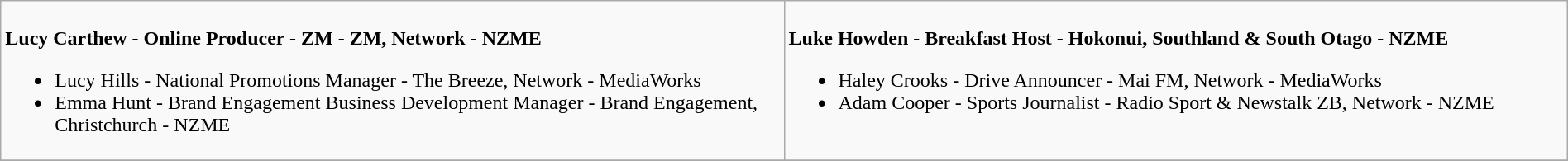<table class=wikitable width="100%">
<tr>
<td valign="top" width="50%"><br>
<strong>Lucy Carthew - Online Producer - ZM  - ZM, Network - NZME</strong><ul><li>Lucy Hills - National Promotions Manager - The Breeze, Network - MediaWorks</li><li>Emma Hunt - Brand Engagement Business Development Manager - Brand Engagement, Christchurch - NZME</li></ul></td>
<td valign="top"  width="50%"><br>
<strong>Luke Howden - Breakfast Host - Hokonui, Southland & South Otago - NZME</strong><ul><li>Haley Crooks - Drive Announcer - Mai FM, Network - MediaWorks</li><li>Adam Cooper - Sports Journalist - Radio Sport & Newstalk ZB, Network - NZME</li></ul></td>
</tr>
<tr>
</tr>
</table>
